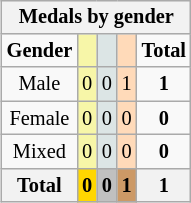<table class="wikitable" style="font-size:85%;float:right">
<tr bgcolor=EFEFEF>
<th colspan=5><strong>Medals by gender</strong></th>
</tr>
<tr align=center>
<td><strong>Gender</strong></td>
<td bgcolor=F7F6A8></td>
<td bgcolor=DCE5E5></td>
<td bgcolor=FFDAB9></td>
<td><strong>Total</strong></td>
</tr>
<tr align=center>
<td>Male</td>
<td bgcolor=F7F6A8>0</td>
<td bgcolor=DCE5E5>0</td>
<td bgcolor=FFDAB9>1</td>
<td><strong>1</strong></td>
</tr>
<tr align=center>
<td>Female</td>
<td bgcolor=F7F6A8>0</td>
<td bgcolor=DCE5E5>0</td>
<td bgcolor=FFDAB9>0</td>
<td><strong>0</strong></td>
</tr>
<tr align=center>
<td>Mixed</td>
<td bgcolor=F7F6A8>0</td>
<td bgcolor=DCE5E5>0</td>
<td bgcolor=FFDAB9>0</td>
<td><strong>0</strong></td>
</tr>
<tr align=center>
<th><strong>Total</strong></th>
<th style="background:gold"><strong>0</strong></th>
<th style="background:silver"><strong>0</strong></th>
<th style="background:#c96"><strong>1</strong></th>
<th><strong>1</strong></th>
</tr>
</table>
